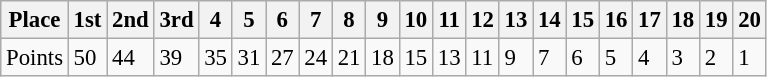<table class="wikitable" style="font-size:95%">
<tr>
<th scope="col">Place</th>
<th scope="col">1st</th>
<th scope="col">2nd</th>
<th scope="col">3rd</th>
<th scope="col">4</th>
<th scope="col">5</th>
<th scope="col">6</th>
<th scope="col">7</th>
<th scope="col">8</th>
<th scope="col">9</th>
<th scope="col">10</th>
<th scope="col">11</th>
<th scope="col">12</th>
<th scope="col">13</th>
<th scope="col">14</th>
<th scope="col">15</th>
<th scope="col">16</th>
<th scope="col">17</th>
<th scope="col">18</th>
<th scope="col">19</th>
<th scope="col">20</th>
</tr>
<tr>
<td>Points</td>
<td>50</td>
<td>44</td>
<td>39</td>
<td>35</td>
<td>31</td>
<td>27</td>
<td>24</td>
<td>21</td>
<td>18</td>
<td>15</td>
<td>13</td>
<td>11</td>
<td>9</td>
<td>7</td>
<td>6</td>
<td>5</td>
<td>4</td>
<td>3</td>
<td>2</td>
<td>1</td>
</tr>
</table>
